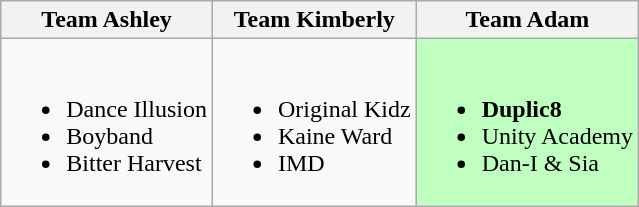<table class="wikitable">
<tr>
<th>Team Ashley</th>
<th>Team Kimberly</th>
<th>Team Adam</th>
</tr>
<tr>
<td><br><ul><li>Dance Illusion</li><li>Boyband</li><li>Bitter Harvest</li></ul></td>
<td><br><ul><li>Original Kidz</li><li>Kaine Ward</li><li>IMD</li></ul></td>
<td style="background:#bfffc0;"><br><ul><li><strong>Duplic8</strong></li><li>Unity Academy</li><li>Dan-I & Sia</li></ul></td>
</tr>
</table>
